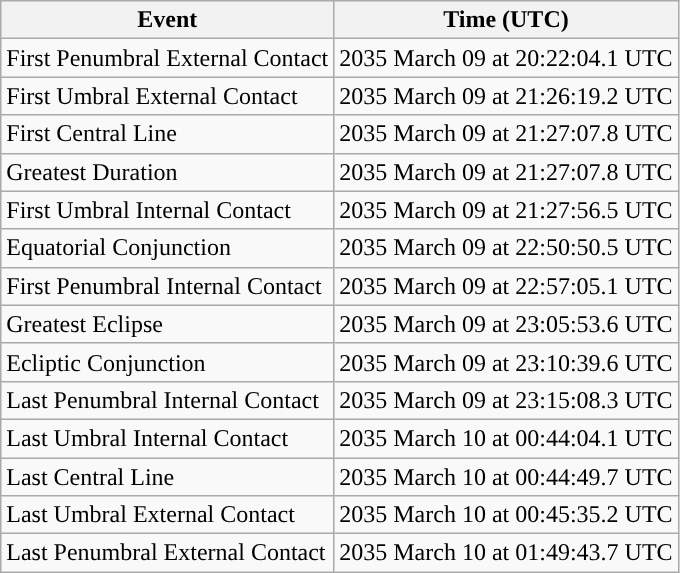<table class="wikitable">
<tr>
<th>Event</th>
<th>Time (UTC)</th>
</tr>
<tr>
<td>First Penumbral External Contact</td>
<td>2035 March 09 at 20:22:04.1 UTC</td>
</tr>
<tr>
<td>First Umbral External Contact</td>
<td>2035 March 09 at 21:26:19.2 UTC</td>
</tr>
<tr>
<td>First Central Line</td>
<td>2035 March 09 at 21:27:07.8 UTC</td>
</tr>
<tr>
<td>Greatest Duration</td>
<td>2035 March 09 at 21:27:07.8 UTC</td>
</tr>
<tr>
<td>First Umbral Internal Contact</td>
<td>2035 March 09 at 21:27:56.5 UTC</td>
</tr>
<tr>
<td>Equatorial Conjunction</td>
<td>2035 March 09 at 22:50:50.5 UTC</td>
</tr>
<tr>
<td>First Penumbral Internal Contact</td>
<td>2035 March 09 at 22:57:05.1 UTC</td>
</tr>
<tr>
<td>Greatest Eclipse</td>
<td>2035 March 09 at 23:05:53.6 UTC</td>
</tr>
<tr>
<td>Ecliptic Conjunction</td>
<td>2035 March 09 at 23:10:39.6 UTC</td>
</tr>
<tr>
<td>Last Penumbral Internal Contact</td>
<td>2035 March 09 at 23:15:08.3 UTC</td>
</tr>
<tr>
<td>Last Umbral Internal Contact</td>
<td>2035 March 10 at 00:44:04.1 UTC</td>
</tr>
<tr>
<td>Last Central Line</td>
<td>2035 March 10 at 00:44:49.7 UTC</td>
</tr>
<tr>
<td>Last Umbral External Contact</td>
<td>2035 March 10 at 00:45:35.2 UTC</td>
</tr>
<tr>
<td>Last Penumbral External Contact</td>
<td>2035 March 10 at 01:49:43.7 UTC</td>
</tr>
</table>
